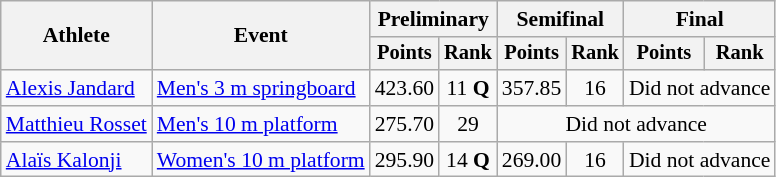<table class=wikitable style="font-size:90%">
<tr>
<th rowspan="2">Athlete</th>
<th rowspan="2">Event</th>
<th colspan="2">Preliminary</th>
<th colspan="2">Semifinal</th>
<th colspan="2">Final</th>
</tr>
<tr style="font-size:95%">
<th>Points</th>
<th>Rank</th>
<th>Points</th>
<th>Rank</th>
<th>Points</th>
<th>Rank</th>
</tr>
<tr align=center>
<td align=left><a href='#'>Alexis Jandard</a></td>
<td align=left><a href='#'>Men's 3 m springboard</a></td>
<td>423.60</td>
<td>11 <strong>Q</strong></td>
<td>357.85</td>
<td>16</td>
<td colspan="2">Did not advance</td>
</tr>
<tr align=center>
<td align=left><a href='#'>Matthieu Rosset</a></td>
<td align=left><a href='#'>Men's 10 m platform</a></td>
<td>275.70</td>
<td>29</td>
<td colspan="4">Did not advance</td>
</tr>
<tr align=center>
<td align=left><a href='#'>Alaïs Kalonji</a></td>
<td align=left><a href='#'>Women's 10 m platform</a></td>
<td>295.90</td>
<td>14 <strong>Q</strong></td>
<td>269.00</td>
<td>16</td>
<td colspan=2>Did not advance</td>
</tr>
</table>
